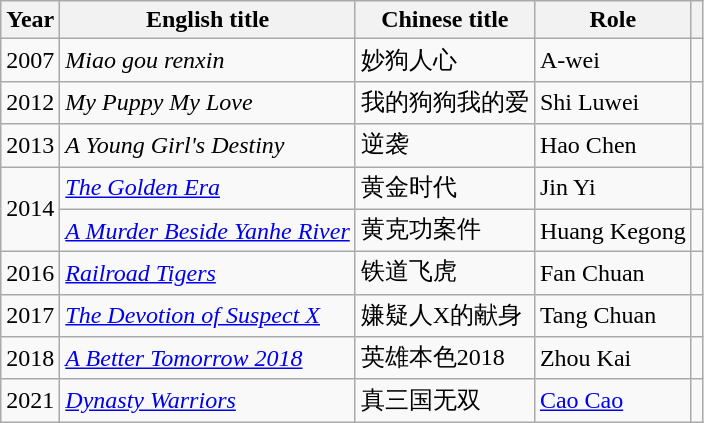<table class="wikitable">
<tr>
<th>Year</th>
<th>English title</th>
<th>Chinese title</th>
<th>Role</th>
<th class="unsortable"></th>
</tr>
<tr>
<td>2007</td>
<td><em>Miao gou renxin</em></td>
<td>妙狗人心</td>
<td>A-wei</td>
<td></td>
</tr>
<tr>
<td>2012</td>
<td><em>My Puppy My Love</em></td>
<td>我的狗狗我的爱</td>
<td>Shi Luwei</td>
<td></td>
</tr>
<tr>
<td>2013</td>
<td><em>A Young Girl's Destiny</em></td>
<td>逆袭</td>
<td>Hao Chen</td>
<td></td>
</tr>
<tr>
<td rowspan="2">2014</td>
<td><em><a href='#'>The Golden Era</a></em></td>
<td>黄金时代</td>
<td>Jin Yi</td>
<td></td>
</tr>
<tr>
<td><em><a href='#'>A Murder Beside Yanhe River</a></em></td>
<td>黄克功案件</td>
<td>Huang Kegong</td>
<td></td>
</tr>
<tr>
<td>2016</td>
<td><em><a href='#'>Railroad Tigers</a></em></td>
<td>铁道飞虎</td>
<td>Fan Chuan</td>
<td></td>
</tr>
<tr>
<td rowspan="1">2017</td>
<td><em><a href='#'>The Devotion of Suspect X</a></em></td>
<td>嫌疑人X的献身</td>
<td>Tang Chuan</td>
<td></td>
</tr>
<tr>
<td rowspan="1">2018</td>
<td><em><a href='#'>A Better Tomorrow 2018</a></em></td>
<td>英雄本色2018</td>
<td>Zhou Kai</td>
<td></td>
</tr>
<tr>
<td rowspan="1">2021</td>
<td><em><a href='#'>Dynasty Warriors</a></em></td>
<td>真三国无双</td>
<td><a href='#'>Cao Cao</a></td>
<td></td>
</tr>
</table>
